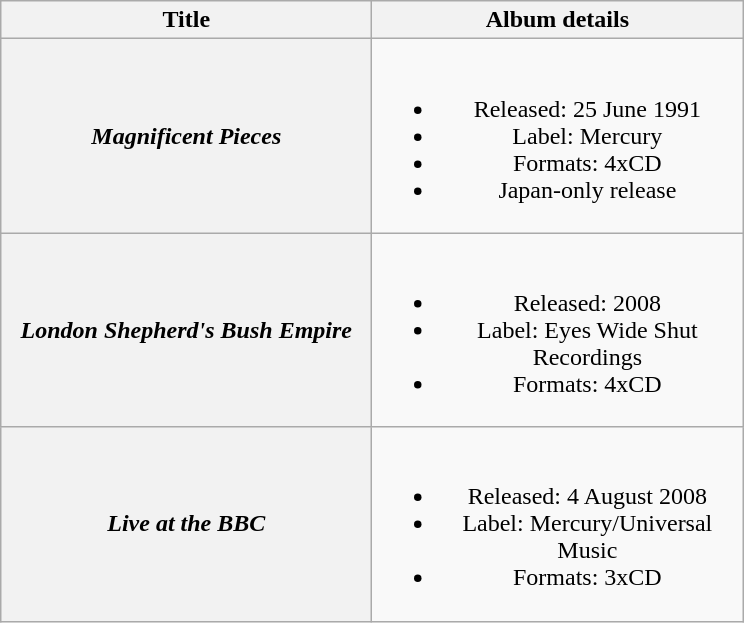<table class="wikitable plainrowheaders" style="text-align:center;">
<tr>
<th scope="col" style="width:15em;">Title</th>
<th scope="col" style="width:15em;">Album details</th>
</tr>
<tr>
<th scope="row"><em>Magnificent Pieces</em></th>
<td><br><ul><li>Released: 25 June 1991</li><li>Label: Mercury</li><li>Formats: 4xCD</li><li>Japan-only release</li></ul></td>
</tr>
<tr>
<th scope="row"><em>London Shepherd's Bush Empire</em></th>
<td><br><ul><li>Released: 2008</li><li>Label: Eyes Wide Shut Recordings</li><li>Formats: 4xCD</li></ul></td>
</tr>
<tr>
<th scope="row"><em>Live at the BBC</em></th>
<td><br><ul><li>Released: 4 August 2008</li><li>Label: Mercury/Universal Music</li><li>Formats: 3xCD</li></ul></td>
</tr>
</table>
